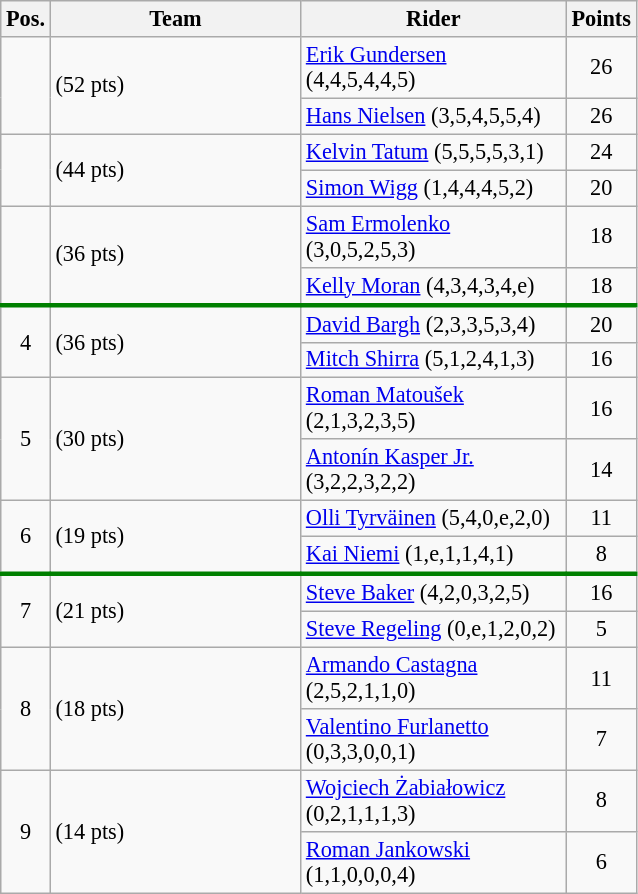<table class=wikitable style="font-size:93%;">
<tr>
<th width=25px>Pos.</th>
<th width=160px>Team</th>
<th width=170px>Rider</th>
<th width=40px>Points</th>
</tr>
<tr align=center >
<td rowspan=2 ></td>
<td rowspan=2 align=left> (52 pts)</td>
<td align=left><a href='#'>Erik Gundersen</a> (4,4,5,4,4,5)</td>
<td>26</td>
</tr>
<tr align=center >
<td align=left><a href='#'>Hans Nielsen</a> (3,5,4,5,5,4)</td>
<td>26</td>
</tr>
<tr align=center >
<td rowspan=2 ></td>
<td rowspan=2 align=left> (44 pts)</td>
<td align=left><a href='#'>Kelvin Tatum</a> (5,5,5,5,3,1)</td>
<td>24</td>
</tr>
<tr align=center >
<td align=left><a href='#'>Simon Wigg</a> (1,4,4,4,5,2)</td>
<td>20</td>
</tr>
<tr align=center >
<td rowspan=2 ></td>
<td rowspan=2 align=left> (36 pts)</td>
<td align=left><a href='#'>Sam Ermolenko</a> (3,0,5,2,5,3)</td>
<td>18</td>
</tr>
<tr align=center >
<td align=left><a href='#'>Kelly Moran</a> (4,3,4,3,4,e)</td>
<td>18</td>
</tr>
<tr align=center style="border-top:3px solid green;">
<td rowspan=2>4</td>
<td rowspan=2 align=left> (36 pts)</td>
<td align=left><a href='#'>David Bargh</a> (2,3,3,5,3,4)</td>
<td>20</td>
</tr>
<tr align=center>
<td align=left><a href='#'>Mitch Shirra</a> (5,1,2,4,1,3)</td>
<td>16</td>
</tr>
<tr align=center>
<td rowspan=2>5</td>
<td rowspan=2 align=left> (30 pts)</td>
<td align=left><a href='#'>Roman Matoušek</a> (2,1,3,2,3,5)</td>
<td>16</td>
</tr>
<tr align=center>
<td align=left><a href='#'>Antonín Kasper Jr.</a> (3,2,2,3,2,2)</td>
<td>14</td>
</tr>
<tr align=center>
<td rowspan=2>6</td>
<td rowspan=2 align=left> (19 pts)</td>
<td align=left><a href='#'>Olli Tyrväinen</a> (5,4,0,e,2,0)</td>
<td>11</td>
</tr>
<tr align=center>
<td align=left><a href='#'>Kai Niemi</a> (1,e,1,1,4,1)</td>
<td>8</td>
</tr>
<tr align=center style="border-top:3px solid green;">
<td rowspan=2>7</td>
<td rowspan=2 align=left> (21 pts)</td>
<td align=left><a href='#'>Steve Baker</a> (4,2,0,3,2,5)</td>
<td>16</td>
</tr>
<tr align=center>
<td align=left><a href='#'>Steve Regeling</a> (0,e,1,2,0,2)</td>
<td>5</td>
</tr>
<tr align=center>
<td rowspan=2>8</td>
<td rowspan=2 align=left> (18 pts)</td>
<td align=left><a href='#'>Armando Castagna</a> (2,5,2,1,1,0)</td>
<td>11</td>
</tr>
<tr align=center>
<td align=left><a href='#'>Valentino Furlanetto</a> (0,3,3,0,0,1)</td>
<td>7</td>
</tr>
<tr align=center>
<td rowspan=2>9</td>
<td rowspan=2 align=left> (14 pts)</td>
<td align=left><a href='#'>Wojciech Żabiałowicz</a> (0,2,1,1,1,3)</td>
<td>8</td>
</tr>
<tr align=center>
<td align=left><a href='#'>Roman Jankowski</a> (1,1,0,0,0,4)</td>
<td>6</td>
</tr>
</table>
